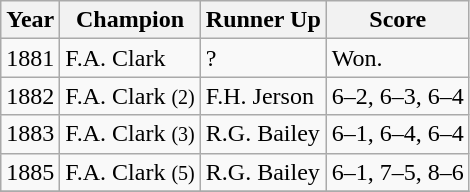<table class="wikitable sortable">
<tr>
<th>Year</th>
<th>Champion</th>
<th>Runner Up</th>
<th>Score</th>
</tr>
<tr>
<td>1881</td>
<td> F.A. Clark</td>
<td> ?</td>
<td>Won.</td>
</tr>
<tr>
<td>1882</td>
<td> F.A. Clark  <small>(2)</small></td>
<td>  F.H. Jerson</td>
<td>6–2, 6–3, 6–4</td>
</tr>
<tr>
<td>1883</td>
<td> F.A. Clark  <small>(3)</small></td>
<td> R.G. Bailey</td>
<td>6–1, 6–4, 6–4</td>
</tr>
<tr>
<td>1885</td>
<td> F.A. Clark <small>(5)</small></td>
<td> R.G. Bailey</td>
<td>6–1, 7–5, 8–6</td>
</tr>
<tr>
</tr>
</table>
